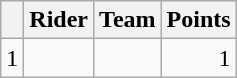<table class="wikitable">
<tr>
<th></th>
<th>Rider</th>
<th>Team</th>
<th>Points</th>
</tr>
<tr>
<td>1</td>
<td></td>
<td></td>
<td align=right>1</td>
</tr>
</table>
